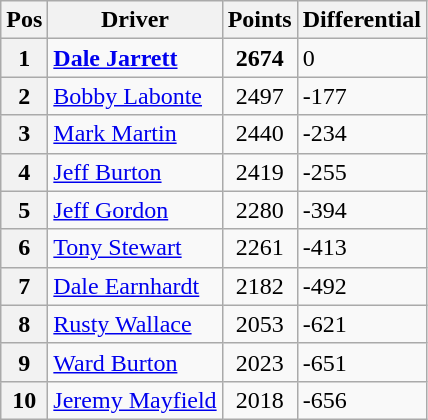<table class="wikitable">
<tr>
<th>Pos</th>
<th>Driver</th>
<th>Points</th>
<th>Differential</th>
</tr>
<tr>
<th>1 </th>
<td><strong><a href='#'>Dale Jarrett</a></strong></td>
<td style="text-align:center;"><strong>2674</strong></td>
<td>0</td>
</tr>
<tr>
<th>2 </th>
<td><a href='#'>Bobby Labonte</a></td>
<td style="text-align:center;">2497</td>
<td>-177</td>
</tr>
<tr>
<th>3 </th>
<td><a href='#'>Mark Martin</a></td>
<td style="text-align:center;">2440</td>
<td>-234</td>
</tr>
<tr>
<th>4 </th>
<td><a href='#'>Jeff Burton</a></td>
<td style="text-align:center;">2419</td>
<td>-255</td>
</tr>
<tr>
<th>5 </th>
<td><a href='#'>Jeff Gordon</a></td>
<td style="text-align:center;">2280</td>
<td>-394</td>
</tr>
<tr>
<th>6 </th>
<td><a href='#'>Tony Stewart</a></td>
<td style="text-align:center;">2261</td>
<td>-413</td>
</tr>
<tr>
<th>7 </th>
<td><a href='#'>Dale Earnhardt</a></td>
<td style="text-align:center;">2182</td>
<td>-492</td>
</tr>
<tr>
<th>8 </th>
<td><a href='#'>Rusty Wallace</a></td>
<td style="text-align:center;">2053</td>
<td>-621</td>
</tr>
<tr>
<th>9 </th>
<td><a href='#'>Ward Burton</a></td>
<td style="text-align:center;">2023</td>
<td>-651</td>
</tr>
<tr>
<th>10 </th>
<td><a href='#'>Jeremy Mayfield</a></td>
<td style="text-align:center;">2018</td>
<td>-656</td>
</tr>
</table>
